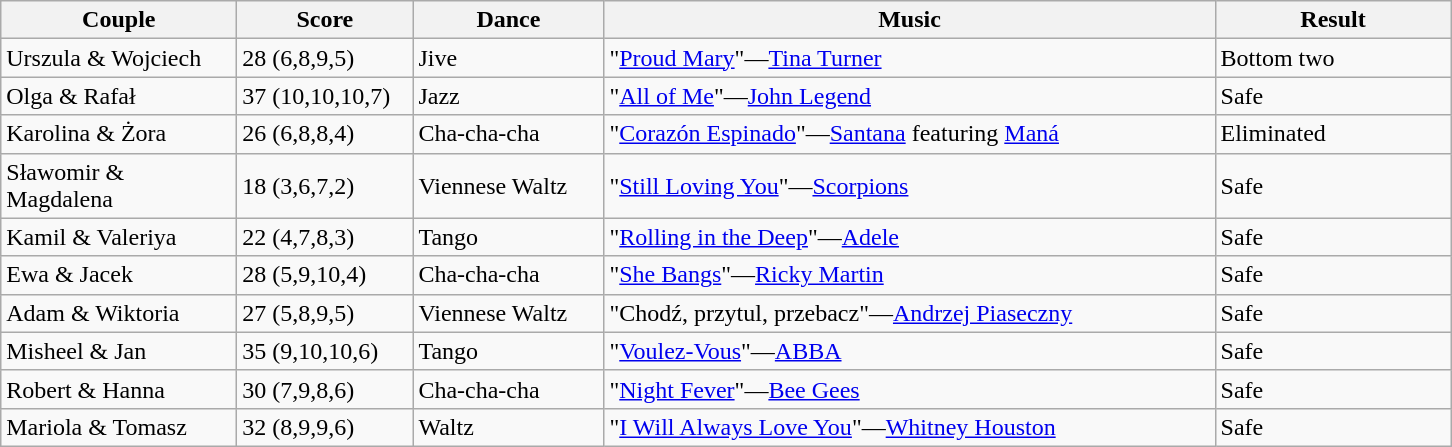<table class="wikitable">
<tr>
<th style="width:150px;">Couple</th>
<th style="width:110px;">Score</th>
<th style="width:120px;">Dance</th>
<th style="width:400px;">Music</th>
<th style="width:150px;">Result</th>
</tr>
<tr>
<td>Urszula & Wojciech</td>
<td>28 (6,8,9,5)</td>
<td>Jive</td>
<td>"<a href='#'>Proud Mary</a>"—<a href='#'>Tina Turner</a></td>
<td>Bottom two</td>
</tr>
<tr>
<td>Olga & Rafał</td>
<td>37 (10,10,10,7)</td>
<td>Jazz</td>
<td>"<a href='#'>All of Me</a>"—<a href='#'>John Legend</a></td>
<td>Safe</td>
</tr>
<tr>
<td>Karolina & Żora</td>
<td>26 (6,8,8,4)</td>
<td>Cha-cha-cha</td>
<td>"<a href='#'>Corazón Espinado</a>"—<a href='#'>Santana</a> featuring <a href='#'>Maná</a></td>
<td>Eliminated</td>
</tr>
<tr>
<td>Sławomir & Magdalena</td>
<td>18 (3,6,7,2)</td>
<td>Viennese Waltz</td>
<td>"<a href='#'>Still Loving You</a>"—<a href='#'>Scorpions</a></td>
<td>Safe</td>
</tr>
<tr>
<td>Kamil & Valeriya</td>
<td>22 (4,7,8,3)</td>
<td>Tango</td>
<td>"<a href='#'>Rolling in the Deep</a>"—<a href='#'>Adele</a></td>
<td>Safe</td>
</tr>
<tr>
<td>Ewa & Jacek</td>
<td>28 (5,9,10,4)</td>
<td>Cha-cha-cha</td>
<td>"<a href='#'>She Bangs</a>"—<a href='#'>Ricky Martin</a></td>
<td>Safe</td>
</tr>
<tr>
<td>Adam & Wiktoria</td>
<td>27 (5,8,9,5)</td>
<td>Viennese Waltz</td>
<td>"Chodź, przytul, przebacz"—<a href='#'>Andrzej Piaseczny</a></td>
<td>Safe</td>
</tr>
<tr>
<td>Misheel & Jan</td>
<td>35 (9,10,10,6)</td>
<td>Tango</td>
<td>"<a href='#'>Voulez-Vous</a>"—<a href='#'>ABBA</a></td>
<td>Safe</td>
</tr>
<tr>
<td>Robert & Hanna</td>
<td>30 (7,9,8,6)</td>
<td>Cha-cha-cha</td>
<td>"<a href='#'>Night Fever</a>"—<a href='#'>Bee Gees</a></td>
<td>Safe</td>
</tr>
<tr>
<td>Mariola & Tomasz</td>
<td>32 (8,9,9,6)</td>
<td>Waltz</td>
<td>"<a href='#'>I Will Always Love You</a>"—<a href='#'>Whitney Houston</a></td>
<td>Safe</td>
</tr>
</table>
